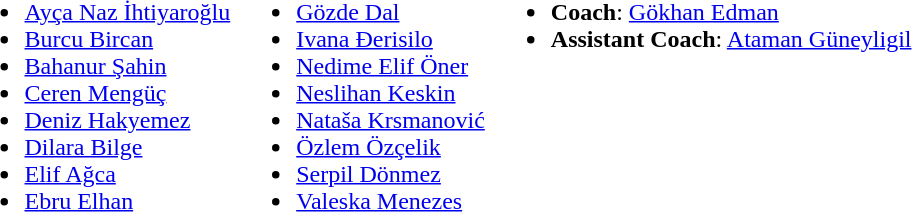<table>
<tr valign="top">
<td><br><ul><li> <a href='#'>Ayça Naz İhtiyaroğlu</a></li><li> <a href='#'>Burcu Bircan</a></li><li> <a href='#'>Bahanur Şahin</a></li><li> <a href='#'>Ceren Mengüç</a></li><li> <a href='#'>Deniz Hakyemez</a></li><li> <a href='#'>Dilara Bilge</a></li><li> <a href='#'>Elif Ağca</a></li><li> <a href='#'>Ebru Elhan</a></li></ul></td>
<td><br><ul><li> <a href='#'>Gözde Dal</a></li><li> <a href='#'>Ivana Đerisilo</a></li><li> <a href='#'>Nedime Elif Öner</a></li><li> <a href='#'>Neslihan Keskin</a></li><li> <a href='#'>Nataša Krsmanović</a></li><li> <a href='#'>Özlem Özçelik</a></li><li> <a href='#'>Serpil Dönmez</a></li><li> <a href='#'>Valeska Menezes</a></li></ul></td>
<td><br><ul><li><strong>Coach</strong>:  <a href='#'>Gökhan Edman</a></li><li><strong>Assistant Coach</strong>:  <a href='#'>Ataman Güneyligil</a></li></ul></td>
</tr>
</table>
